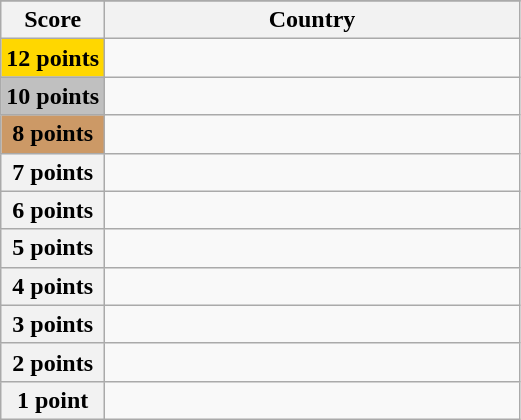<table class="wikitable">
<tr>
</tr>
<tr>
<th scope="col" width="20%">Score</th>
<th scope="col">Country</th>
</tr>
<tr>
<th scope="row" style="background:gold">12 points</th>
<td></td>
</tr>
<tr>
<th scope="row" style="background:silver">10 points</th>
<td></td>
</tr>
<tr>
<th scope="row" style="background:#CC9966">8 points</th>
<td></td>
</tr>
<tr>
<th scope="row">7 points</th>
<td></td>
</tr>
<tr>
<th scope="row">6 points</th>
<td></td>
</tr>
<tr>
<th scope="row">5 points</th>
<td></td>
</tr>
<tr>
<th scope="row">4 points</th>
<td></td>
</tr>
<tr>
<th scope="row">3 points</th>
<td></td>
</tr>
<tr>
<th scope="row">2 points</th>
<td></td>
</tr>
<tr>
<th scope="row">1 point</th>
<td></td>
</tr>
</table>
